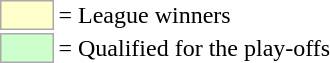<table>
<tr>
<td style="background-color:#ffffcc; border:1px solid #aaaaaa; width:2em;"></td>
<td>= League winners</td>
</tr>
<tr>
<td style="background-color:#ccffcc; border:1px solid #aaaaaa; width:2em;"></td>
<td>= Qualified for the play-offs</td>
</tr>
</table>
